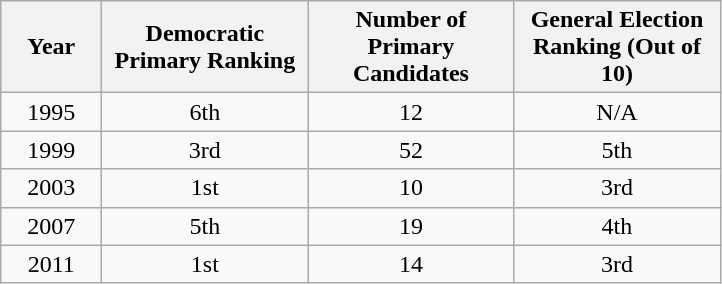<table class="wikitable" style="text-align: center;">
<tr>
<th scope="col" width="60">Year</th>
<th scope="col" width="130">Democratic Primary Ranking</th>
<th scope="col" width="130">Number of Primary Candidates</th>
<th scope="col" width="130">General Election Ranking (Out of 10)</th>
</tr>
<tr>
<td>1995</td>
<td>6th</td>
<td>12</td>
<td>N/A</td>
</tr>
<tr>
<td>1999</td>
<td>3rd</td>
<td>52</td>
<td>5th</td>
</tr>
<tr>
<td>2003</td>
<td>1st</td>
<td>10</td>
<td>3rd</td>
</tr>
<tr>
<td>2007</td>
<td>5th</td>
<td>19</td>
<td>4th</td>
</tr>
<tr>
<td>2011</td>
<td>1st</td>
<td>14</td>
<td>3rd</td>
</tr>
</table>
